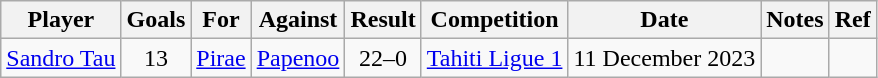<table class="wikitable" style="text-align:center;">
<tr>
<th>Player</th>
<th>Goals</th>
<th>For</th>
<th>Against</th>
<th>Result</th>
<th>Competition</th>
<th>Date</th>
<th>Notes</th>
<th>Ref</th>
</tr>
<tr>
<td align="left"><a href='#'>Sandro Tau</a></td>
<td>13</td>
<td><a href='#'>Pirae</a></td>
<td><a href='#'>Papenoo</a></td>
<td>22–0</td>
<td><a href='#'>Tahiti Ligue 1</a></td>
<td>11 December 2023</td>
<td></td>
<td></td>
</tr>
</table>
